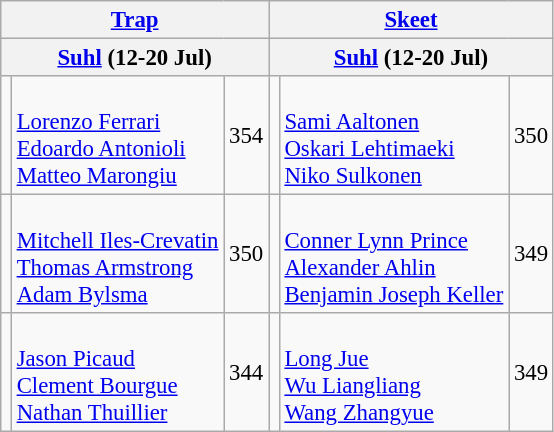<table class="wikitable" style="font-size: 95%">
<tr>
<th colspan="3"><a href='#'>Trap</a></th>
<th colspan="3"><a href='#'>Skeet</a></th>
</tr>
<tr>
<th colspan="3"><strong><a href='#'>Suhl</a></strong> <strong> (12-20 Jul)</strong></th>
<th colspan="3"><strong><a href='#'>Suhl</a></strong> <strong> (12-20 Jul)</strong></th>
</tr>
<tr>
<td></td>
<td><br><a href='#'>Lorenzo Ferrari</a><br><a href='#'>Edoardo Antonioli</a><br><a href='#'>Matteo Marongiu</a></td>
<td>354</td>
<td></td>
<td><br><a href='#'>Sami Aaltonen</a><br><a href='#'>Oskari Lehtimaeki</a><br><a href='#'>Niko Sulkonen</a></td>
<td>350</td>
</tr>
<tr>
<td></td>
<td><br><a href='#'>Mitchell Iles-Crevatin</a><br><a href='#'>Thomas Armstrong</a><br><a href='#'>Adam Bylsma</a></td>
<td>350</td>
<td></td>
<td><br><a href='#'>Conner Lynn Prince</a><br><a href='#'>Alexander Ahlin</a><br><a href='#'>Benjamin Joseph Keller</a></td>
<td>349</td>
</tr>
<tr>
<td></td>
<td><br><a href='#'>Jason Picaud</a><br><a href='#'>Clement Bourgue</a><br><a href='#'>Nathan Thuillier</a></td>
<td>344</td>
<td></td>
<td><br><a href='#'>Long Jue</a><br><a href='#'>Wu Liangliang</a><br><a href='#'>Wang Zhangyue</a></td>
<td>349</td>
</tr>
</table>
